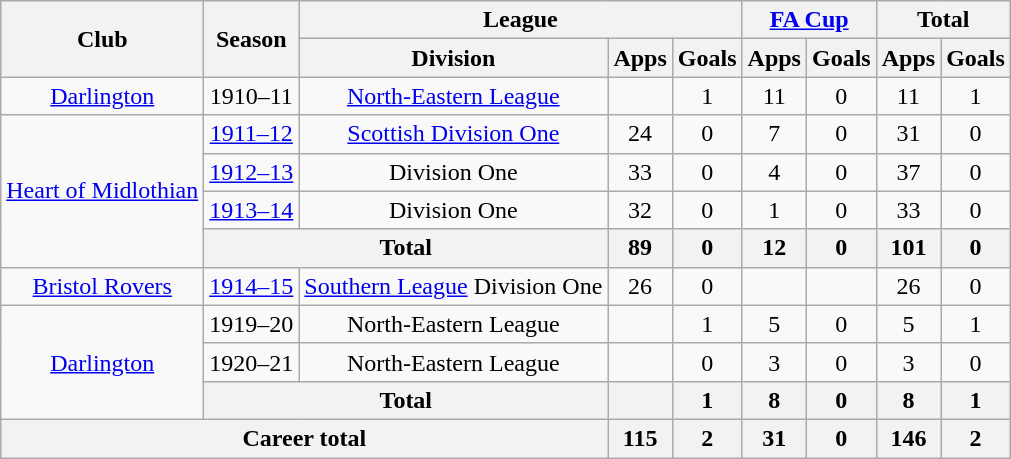<table class=wikitable style=text-align:center>
<tr>
<th rowspan="2">Club</th>
<th rowspan="2">Season</th>
<th colspan="3">League</th>
<th colspan="2"><a href='#'>FA Cup</a></th>
<th colspan="2">Total</th>
</tr>
<tr>
<th>Division</th>
<th>Apps</th>
<th>Goals</th>
<th>Apps</th>
<th>Goals</th>
<th>Apps</th>
<th>Goals</th>
</tr>
<tr>
<td><a href='#'>Darlington</a></td>
<td>1910–11</td>
<td><a href='#'>North-Eastern League</a></td>
<td></td>
<td>1</td>
<td>11</td>
<td>0</td>
<td>11</td>
<td>1</td>
</tr>
<tr>
<td rowspan="4"><a href='#'>Heart of Midlothian</a></td>
<td><a href='#'>1911–12</a></td>
<td><a href='#'>Scottish Division One</a></td>
<td>24</td>
<td>0</td>
<td>7</td>
<td>0</td>
<td>31</td>
<td>0</td>
</tr>
<tr>
<td><a href='#'>1912–13</a></td>
<td>Division One</td>
<td>33</td>
<td>0</td>
<td>4</td>
<td>0</td>
<td>37</td>
<td>0</td>
</tr>
<tr>
<td><a href='#'>1913–14</a></td>
<td>Division One</td>
<td>32</td>
<td>0</td>
<td>1</td>
<td>0</td>
<td>33</td>
<td>0</td>
</tr>
<tr>
<th colspan="2">Total</th>
<th>89</th>
<th>0</th>
<th>12</th>
<th>0</th>
<th>101</th>
<th>0</th>
</tr>
<tr>
<td><a href='#'>Bristol Rovers</a></td>
<td><a href='#'>1914–15</a></td>
<td><a href='#'>Southern League</a> Division One</td>
<td>26</td>
<td>0</td>
<td></td>
<td></td>
<td>26</td>
<td>0</td>
</tr>
<tr>
<td rowspan="3"><a href='#'>Darlington</a></td>
<td>1919–20</td>
<td>North-Eastern League</td>
<td></td>
<td>1</td>
<td>5</td>
<td>0</td>
<td>5</td>
<td>1</td>
</tr>
<tr>
<td>1920–21</td>
<td>North-Eastern League</td>
<td></td>
<td>0</td>
<td>3</td>
<td>0</td>
<td>3</td>
<td>0</td>
</tr>
<tr>
<th colspan="2">Total</th>
<th></th>
<th>1</th>
<th>8</th>
<th>0</th>
<th>8</th>
<th>1</th>
</tr>
<tr>
<th colspan="3">Career total</th>
<th>115</th>
<th>2</th>
<th>31</th>
<th>0</th>
<th>146</th>
<th>2</th>
</tr>
</table>
